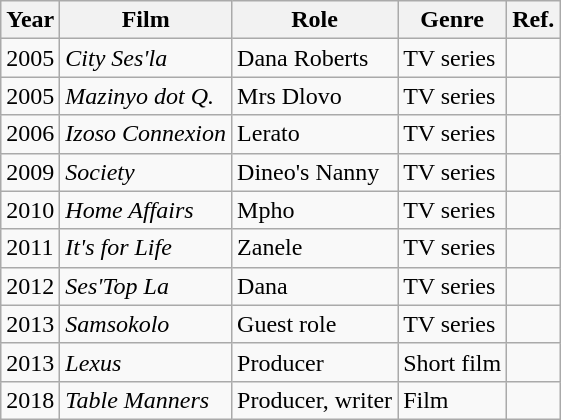<table class="wikitable">
<tr>
<th>Year</th>
<th>Film</th>
<th>Role</th>
<th>Genre</th>
<th>Ref.</th>
</tr>
<tr>
<td>2005</td>
<td><em>City Ses'la</em></td>
<td>Dana Roberts</td>
<td>TV series</td>
<td></td>
</tr>
<tr>
<td>2005</td>
<td><em>Mazinyo dot Q.</em></td>
<td>Mrs Dlovo</td>
<td>TV series</td>
<td></td>
</tr>
<tr>
<td>2006</td>
<td><em>Izoso Connexion</em></td>
<td>Lerato</td>
<td>TV series</td>
<td></td>
</tr>
<tr>
<td>2009</td>
<td><em>Society</em></td>
<td>Dineo's Nanny</td>
<td>TV series</td>
<td></td>
</tr>
<tr>
<td>2010</td>
<td><em>Home Affairs</em></td>
<td>Mpho</td>
<td>TV series</td>
<td></td>
</tr>
<tr>
<td>2011</td>
<td><em>It's for Life</em></td>
<td>Zanele</td>
<td>TV series</td>
<td></td>
</tr>
<tr>
<td>2012</td>
<td><em>Ses'Top La</em></td>
<td>Dana</td>
<td>TV series</td>
<td></td>
</tr>
<tr>
<td>2013</td>
<td><em>Samsokolo</em></td>
<td>Guest role</td>
<td>TV series</td>
<td></td>
</tr>
<tr>
<td>2013</td>
<td><em>Lexus</em></td>
<td>Producer</td>
<td>Short film</td>
<td></td>
</tr>
<tr>
<td>2018</td>
<td><em>Table Manners</em></td>
<td>Producer, writer</td>
<td>Film</td>
<td></td>
</tr>
</table>
